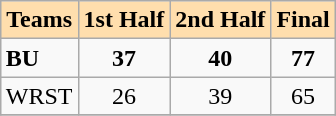<table class="wikitable" align=right>
<tr bgcolor=#ffdead align=center>
<td><strong>Teams</strong></td>
<td><strong>1st Half</strong></td>
<td><strong>2nd Half</strong></td>
<td><strong>Final</strong></td>
</tr>
<tr>
<td><strong>BU</strong></td>
<td align=center><strong>37</strong></td>
<td align=center><strong>40</strong></td>
<td align=center><strong>77</strong></td>
</tr>
<tr>
<td>WRST</td>
<td align=center>26</td>
<td align=center>39</td>
<td align=center>65</td>
</tr>
<tr>
</tr>
</table>
